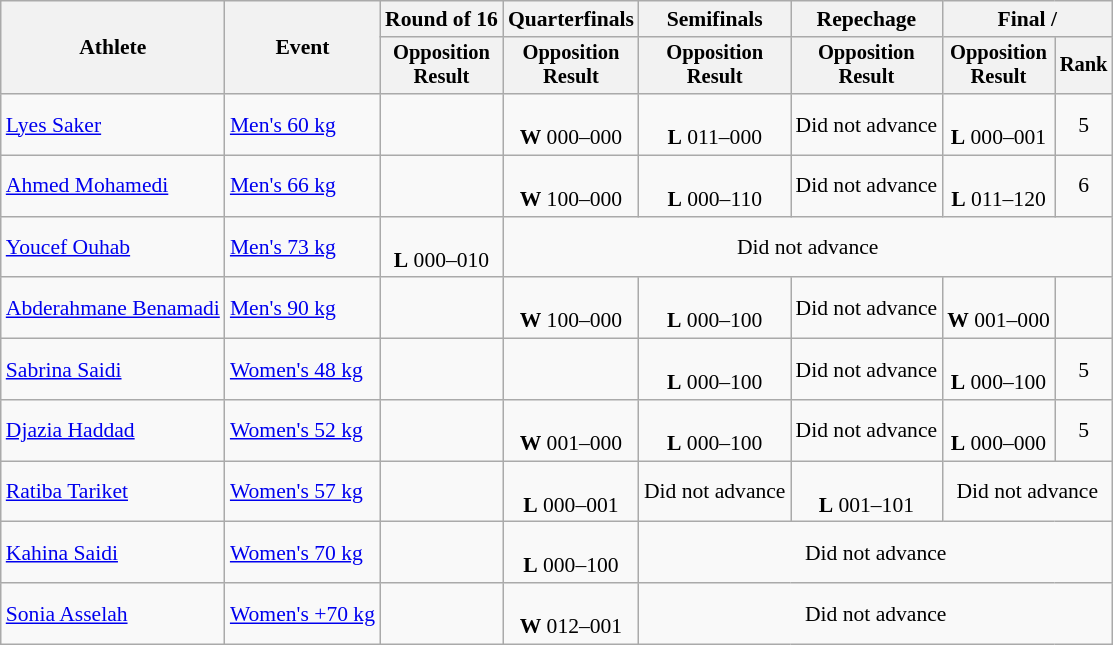<table class="wikitable" style="font-size:90%">
<tr>
<th rowspan="2">Athlete</th>
<th rowspan="2">Event</th>
<th>Round of 16</th>
<th>Quarterfinals</th>
<th>Semifinals</th>
<th>Repechage</th>
<th colspan=2>Final / </th>
</tr>
<tr style="font-size:95%">
<th>Opposition<br>Result</th>
<th>Opposition<br>Result</th>
<th>Opposition<br>Result</th>
<th>Opposition<br>Result</th>
<th>Opposition<br>Result</th>
<th>Rank</th>
</tr>
<tr align=center>
<td align=left><a href='#'>Lyes Saker</a></td>
<td align=left><a href='#'>Men's 60 kg</a></td>
<td></td>
<td><br><strong>W</strong> 000–000</td>
<td><br><strong>L</strong> 011–000</td>
<td>Did not advance</td>
<td><br><strong>L</strong> 000–001</td>
<td>5</td>
</tr>
<tr align=center>
<td align=left><a href='#'>Ahmed Mohamedi</a></td>
<td align=left><a href='#'>Men's 66 kg</a></td>
<td></td>
<td><br><strong>W</strong> 100–000</td>
<td><br><strong>L</strong> 000–110</td>
<td>Did not advance</td>
<td><br><strong>L</strong> 011–120</td>
<td>6</td>
</tr>
<tr align=center>
<td align=left><a href='#'>Youcef Ouhab</a></td>
<td align=left><a href='#'>Men's 73 kg</a></td>
<td><br><strong>L</strong> 000–010</td>
<td colspan=5>Did not advance</td>
</tr>
<tr align=center>
<td align=left><a href='#'>Abderahmane Benamadi</a></td>
<td align=left><a href='#'>Men's 90 kg</a></td>
<td></td>
<td><br><strong>W</strong> 100–000</td>
<td><br><strong>L</strong> 000–100</td>
<td>Did not advance</td>
<td><br><strong>W</strong> 001–000</td>
<td></td>
</tr>
<tr align=center>
<td align=left><a href='#'>Sabrina Saidi</a></td>
<td align=left><a href='#'>Women's 48 kg</a></td>
<td></td>
<td></td>
<td><br><strong>L</strong> 000–100</td>
<td>Did not advance</td>
<td><br><strong>L</strong> 000–100</td>
<td>5</td>
</tr>
<tr align=center>
<td align=left><a href='#'>Djazia Haddad</a></td>
<td align=left><a href='#'>Women's 52 kg</a></td>
<td></td>
<td><br><strong>W</strong> 001–000</td>
<td><br><strong>L</strong> 000–100</td>
<td>Did not advance</td>
<td><br><strong>L</strong> 000–000</td>
<td>5</td>
</tr>
<tr align=center>
<td align=left><a href='#'>Ratiba Tariket</a></td>
<td align=left><a href='#'>Women's 57 kg</a></td>
<td></td>
<td><br><strong>L</strong> 000–001</td>
<td>Did not advance</td>
<td><br><strong>L</strong> 001–101</td>
<td colspan=2>Did not advance</td>
</tr>
<tr align=center>
<td align=left><a href='#'>Kahina Saidi</a></td>
<td align=left><a href='#'>Women's 70 kg</a></td>
<td></td>
<td><br><strong>L</strong> 000–100</td>
<td colspan=4>Did not advance</td>
</tr>
<tr align=center>
<td align=left><a href='#'>Sonia Asselah</a></td>
<td align=left><a href='#'>Women's +70 kg</a></td>
<td></td>
<td><br><strong>W</strong> 012–001</td>
<td colspan=4>Did not advance</td>
</tr>
</table>
